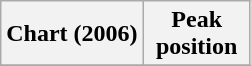<table class="wikitable sortable plainrowheaders">
<tr>
<th>Chart (2006)</th>
<th style=max-width:4em>Peak position</th>
</tr>
<tr>
</tr>
</table>
